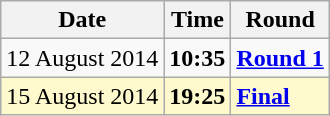<table class="wikitable">
<tr>
<th>Date</th>
<th>Time</th>
<th>Round</th>
</tr>
<tr>
<td>12 August 2014</td>
<td><strong>10:35</strong></td>
<td><strong><a href='#'>Round 1</a></strong></td>
</tr>
<tr style=background:lemonchiffon>
<td>15 August 2014</td>
<td><strong>19:25</strong></td>
<td><strong><a href='#'>Final</a></strong></td>
</tr>
</table>
